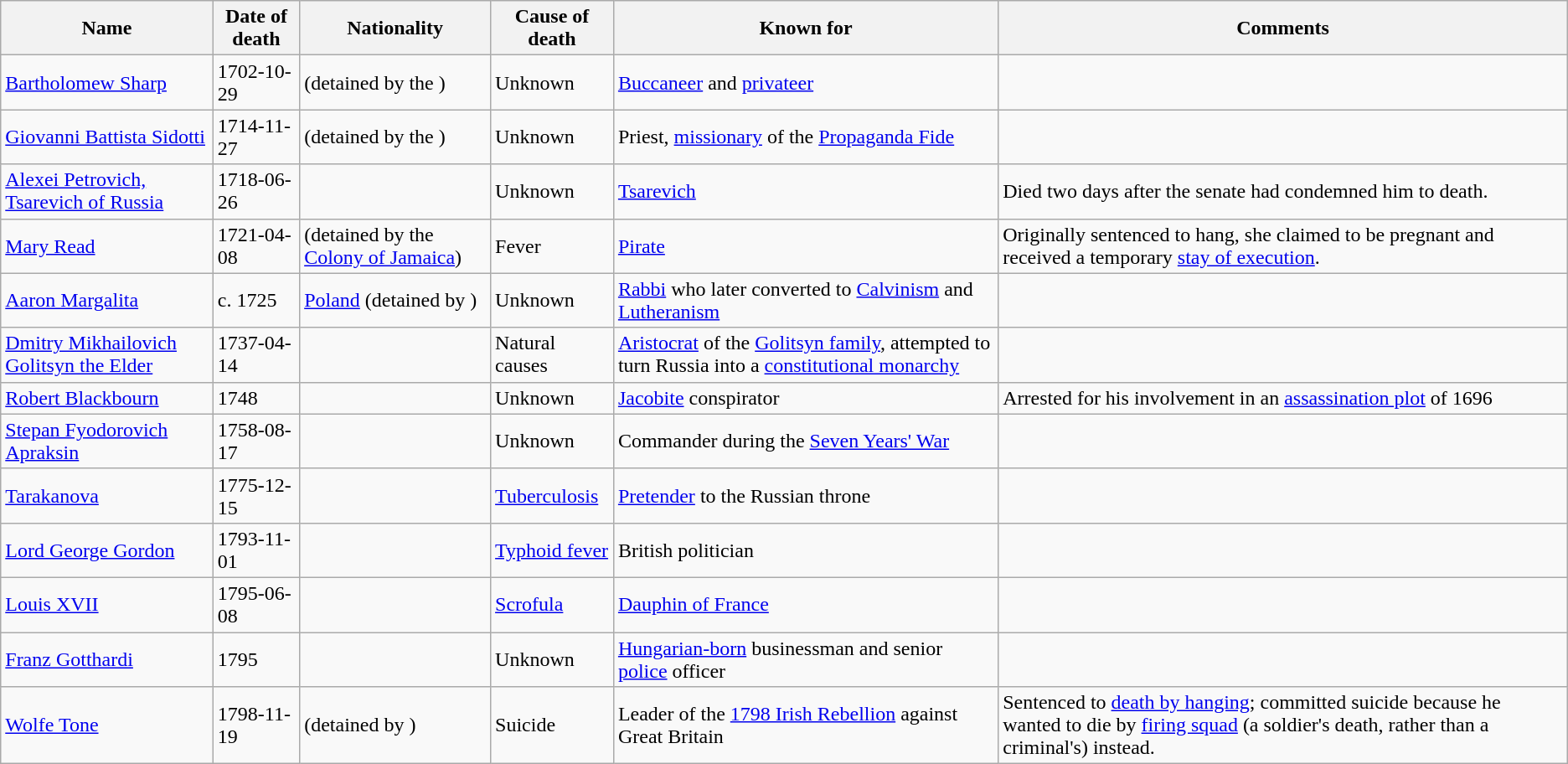<table class="wikitable sortable">
<tr>
<th>Name</th>
<th>Date of death</th>
<th>Nationality</th>
<th>Cause of death</th>
<th>Known for</th>
<th>Comments</th>
</tr>
<tr>
<td><a href='#'>Bartholomew Sharp</a></td>
<td>1702-10-29</td>
<td> (detained by the )</td>
<td>Unknown</td>
<td><a href='#'>Buccaneer</a> and <a href='#'>privateer</a></td>
<td></td>
</tr>
<tr>
<td><a href='#'>Giovanni Battista Sidotti</a></td>
<td>1714-11-27</td>
<td> (detained by the )</td>
<td>Unknown</td>
<td>Priest, <a href='#'>missionary</a> of the <a href='#'>Propaganda Fide</a></td>
<td></td>
</tr>
<tr>
<td><a href='#'>Alexei Petrovich, Tsarevich of Russia</a></td>
<td>1718-06-26</td>
<td></td>
<td>Unknown</td>
<td><a href='#'>Tsarevich</a></td>
<td>Died two days after the senate had condemned him to death.</td>
</tr>
<tr>
<td><a href='#'>Mary Read</a></td>
<td>1721-04-08</td>
<td> (detained by the <a href='#'>Colony of Jamaica</a>)</td>
<td>Fever</td>
<td><a href='#'>Pirate</a></td>
<td>Originally sentenced to hang, she claimed to be pregnant and received a temporary <a href='#'>stay of execution</a>.</td>
</tr>
<tr>
<td><a href='#'>Aaron Margalita</a></td>
<td>c. 1725</td>
<td><a href='#'>Poland</a> (detained by )</td>
<td>Unknown</td>
<td><a href='#'>Rabbi</a> who later converted to <a href='#'>Calvinism</a> and <a href='#'>Lutheranism</a></td>
<td></td>
</tr>
<tr>
<td><a href='#'>Dmitry Mikhailovich Golitsyn the Elder</a></td>
<td>1737-04-14</td>
<td></td>
<td>Natural causes</td>
<td><a href='#'>Aristocrat</a> of the <a href='#'>Golitsyn family</a>, attempted to turn Russia into a <a href='#'>constitutional monarchy</a></td>
<td></td>
</tr>
<tr>
<td><a href='#'>Robert Blackbourn</a></td>
<td>1748</td>
<td></td>
<td>Unknown</td>
<td><a href='#'>Jacobite</a> conspirator</td>
<td>Arrested for his involvement in an <a href='#'>assassination plot</a> of 1696</td>
</tr>
<tr>
<td><a href='#'>Stepan Fyodorovich Apraksin</a></td>
<td>1758-08-17</td>
<td></td>
<td>Unknown</td>
<td>Commander during the <a href='#'>Seven Years' War</a></td>
<td></td>
</tr>
<tr>
<td><a href='#'>Tarakanova</a></td>
<td>1775-12-15</td>
<td></td>
<td><a href='#'>Tuberculosis</a></td>
<td><a href='#'>Pretender</a> to the Russian throne</td>
<td></td>
</tr>
<tr>
<td><a href='#'>Lord George Gordon</a></td>
<td>1793-11-01</td>
<td></td>
<td><a href='#'>Typhoid fever</a></td>
<td>British politician</td>
<td></td>
</tr>
<tr>
<td><a href='#'>Louis XVII</a></td>
<td>1795-06-08</td>
<td></td>
<td><a href='#'>Scrofula</a></td>
<td><a href='#'>Dauphin of France</a></td>
<td></td>
</tr>
<tr>
<td><a href='#'>Franz Gotthardi</a></td>
<td>1795</td>
<td></td>
<td>Unknown</td>
<td><a href='#'>Hungarian-born</a> businessman and senior <a href='#'>police</a> officer</td>
<td></td>
</tr>
<tr>
<td><a href='#'>Wolfe Tone</a></td>
<td>1798-11-19</td>
<td> (detained by )</td>
<td>Suicide</td>
<td>Leader of the <a href='#'>1798 Irish Rebellion</a> against Great Britain</td>
<td>Sentenced to <a href='#'>death by hanging</a>; committed suicide because he wanted to die by <a href='#'>firing squad</a> (a soldier's death, rather than a criminal's) instead.</td>
</tr>
</table>
